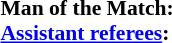<table style="width:100%; font-size:90%;">
<tr>
<td><br><strong>Man of the Match:</strong><br><strong><a href='#'>Assistant referees</a>:</strong></td>
</tr>
</table>
